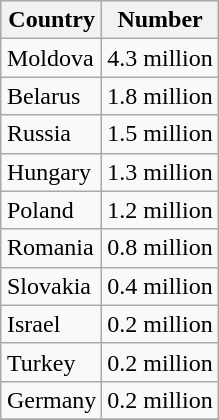<table class="wikitable sortable" style="font-size: 100%;float:right" width= align=>
<tr style="background:lightgrey;">
<th>Country</th>
<th>Number</th>
</tr>
<tr>
<td>Moldova</td>
<td>4.3 million</td>
</tr>
<tr>
<td>Belarus</td>
<td>1.8 million</td>
</tr>
<tr>
<td>Russia</td>
<td>1.5 million</td>
</tr>
<tr>
<td>Hungary</td>
<td>1.3 million</td>
</tr>
<tr>
<td>Poland</td>
<td>1.2 million</td>
</tr>
<tr>
<td>Romania</td>
<td>0.8 million</td>
</tr>
<tr>
<td>Slovakia</td>
<td>0.4 million</td>
</tr>
<tr>
<td>Israel</td>
<td>0.2 million</td>
</tr>
<tr>
<td>Turkey</td>
<td>0.2 million</td>
</tr>
<tr>
<td>Germany</td>
<td>0.2 million</td>
</tr>
<tr>
</tr>
</table>
